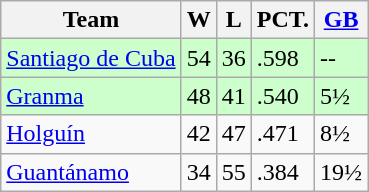<table class="wikitable">
<tr>
<th>Team</th>
<th>W</th>
<th>L</th>
<th>PCT.</th>
<th><a href='#'>GB</a></th>
</tr>
<tr style="background-color:#ccffcc;">
<td><a href='#'>Santiago de Cuba</a></td>
<td>54</td>
<td>36</td>
<td>.598</td>
<td>--</td>
</tr>
<tr style="background-color:#ccffcc;">
<td><a href='#'>Granma</a></td>
<td>48</td>
<td>41</td>
<td>.540</td>
<td>5½</td>
</tr>
<tr>
<td><a href='#'>Holguín</a></td>
<td>42</td>
<td>47</td>
<td>.471</td>
<td>8½</td>
</tr>
<tr>
<td><a href='#'>Guantánamo</a></td>
<td>34</td>
<td>55</td>
<td>.384</td>
<td>19½</td>
</tr>
</table>
